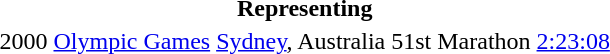<table>
<tr>
<th colspan="6">Representing </th>
</tr>
<tr>
<td>2000</td>
<td><a href='#'>Olympic Games</a></td>
<td><a href='#'>Sydney</a>, Australia</td>
<td>51st</td>
<td>Marathon</td>
<td><a href='#'>2:23:08</a></td>
</tr>
</table>
